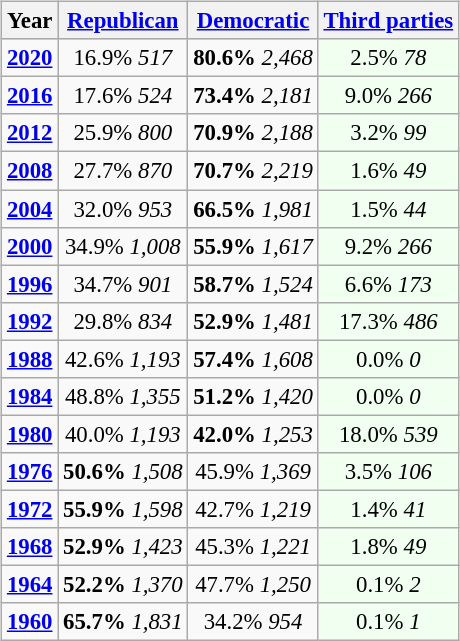<table class="wikitable" style="float:right; font-size:95%;">
<tr bgcolor=lightgrey>
<th>Year</th>
<th><a href='#'>Republican</a></th>
<th><a href='#'>Democratic</a></th>
<th><a href='#'>Third parties</a></th>
</tr>
<tr>
<td style="text-align:center;" ><strong><a href='#'>2020</a></strong></td>
<td style="text-align:center;" >16.9% <em>517</em></td>
<td style="text-align:center;" ><strong>80.6%</strong> <em>2,468</em></td>
<td style="text-align:center; background:honeyDew;">2.5% <em>78</em></td>
</tr>
<tr>
<td style="text-align:center;" ><strong><a href='#'>2016</a></strong></td>
<td style="text-align:center;" >17.6% <em>524</em></td>
<td style="text-align:center;" ><strong>73.4%</strong> <em>2,181</em></td>
<td style="text-align:center; background:honeyDew;">9.0% <em>266</em></td>
</tr>
<tr>
<td style="text-align:center;" ><strong><a href='#'>2012</a></strong></td>
<td style="text-align:center;" >25.9% <em>800</em></td>
<td style="text-align:center;" ><strong>70.9%</strong> <em>2,188</em></td>
<td style="text-align:center; background:honeyDew;">3.2% <em>99</em></td>
</tr>
<tr>
<td style="text-align:center;" ><strong><a href='#'>2008</a></strong></td>
<td style="text-align:center;" >27.7% <em>870</em></td>
<td style="text-align:center;" ><strong>70.7%</strong> <em>2,219</em></td>
<td style="text-align:center; background:honeyDew;">1.6% <em>49</em></td>
</tr>
<tr>
<td style="text-align:center;" ><strong><a href='#'>2004</a></strong></td>
<td style="text-align:center;" >32.0% <em>953</em></td>
<td style="text-align:center;" ><strong>66.5%</strong> <em>1,981</em></td>
<td style="text-align:center; background:honeyDew;">1.5% <em>44</em></td>
</tr>
<tr>
<td style="text-align:center;" ><strong><a href='#'>2000</a></strong></td>
<td style="text-align:center;" >34.9% <em>1,008</em></td>
<td style="text-align:center;" ><strong>55.9%</strong> <em>1,617</em></td>
<td style="text-align:center; background:honeyDew;">9.2% <em>266</em></td>
</tr>
<tr>
<td style="text-align:center;" ><strong><a href='#'>1996</a></strong></td>
<td style="text-align:center;" >34.7% <em>901</em></td>
<td style="text-align:center;" ><strong>58.7%</strong> <em>1,524</em></td>
<td style="text-align:center; background:honeyDew;">6.6% <em>173</em></td>
</tr>
<tr>
<td style="text-align:center;" ><strong><a href='#'>1992</a></strong></td>
<td style="text-align:center;" >29.8% <em>834</em></td>
<td style="text-align:center;" ><strong>52.9%</strong> <em>1,481</em></td>
<td style="text-align:center; background:honeyDew;">17.3% <em>486</em></td>
</tr>
<tr>
<td style="text-align:center;" ><strong><a href='#'>1988</a></strong></td>
<td style="text-align:center;" >42.6% <em>1,193</em></td>
<td style="text-align:center;" ><strong>57.4%</strong> <em>1,608</em></td>
<td style="text-align:center; background:honeyDew;">0.0% <em>0</em></td>
</tr>
<tr>
<td style="text-align:center;" ><strong><a href='#'>1984</a></strong></td>
<td style="text-align:center;" >48.8% <em>1,355</em></td>
<td style="text-align:center;" ><strong>51.2%</strong> <em>1,420</em></td>
<td style="text-align:center; background:honeyDew;">0.0% <em>0</em></td>
</tr>
<tr>
<td style="text-align:center;" ><strong><a href='#'>1980</a></strong></td>
<td style="text-align:center;" >40.0% <em>1,193</em></td>
<td style="text-align:center;" ><strong>42.0%</strong> <em>1,253</em></td>
<td style="text-align:center; background:honeyDew;">18.0% <em>539</em></td>
</tr>
<tr>
<td style="text-align:center;" ><strong><a href='#'>1976</a></strong></td>
<td style="text-align:center;" ><strong>50.6%</strong> <em>1,508</em></td>
<td style="text-align:center;" >45.9% <em>1,369</em></td>
<td style="text-align:center; background:honeyDew;">3.5% <em>106</em></td>
</tr>
<tr>
<td style="text-align:center;" ><strong><a href='#'>1972</a></strong></td>
<td style="text-align:center;" ><strong>55.9%</strong> <em>1,598</em></td>
<td style="text-align:center;" >42.7% <em>1,219</em></td>
<td style="text-align:center; background:honeyDew;">1.4% <em>41</em></td>
</tr>
<tr>
<td style="text-align:center;" ><strong><a href='#'>1968</a></strong></td>
<td style="text-align:center;" ><strong>52.9%</strong> <em>1,423</em></td>
<td style="text-align:center;" >45.3% <em>1,221</em></td>
<td style="text-align:center; background:honeyDew;">1.8% <em>49</em></td>
</tr>
<tr>
<td style="text-align:center;" ><strong><a href='#'>1964</a></strong></td>
<td style="text-align:center;" ><strong>52.2%</strong> <em>1,370</em></td>
<td style="text-align:center;" >47.7% <em>1,250</em></td>
<td style="text-align:center; background:honeyDew;">0.1% <em>2</em></td>
</tr>
<tr>
<td style="text-align:center;" ><strong><a href='#'>1960</a></strong></td>
<td style="text-align:center;" ><strong>65.7%</strong> <em>1,831</em></td>
<td style="text-align:center;" >34.2% <em>954</em></td>
<td style="text-align:center; background:honeyDew;">0.1% <em>1</em></td>
</tr>
</table>
